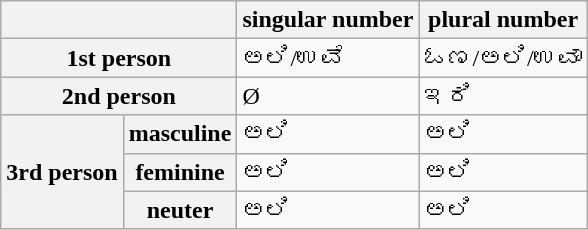<table class="wikitable">
<tr>
<th colspan="2"></th>
<th>singular number</th>
<th>plural number</th>
</tr>
<tr>
<th colspan="2">1st person</th>
<td>ಅಲಿ/ಉವೆ</td>
<td>ಓಣ/ಅಲಿ/ಉವಾ</td>
</tr>
<tr>
<th colspan="2">2nd person</th>
<td>Ø</td>
<td>ಇರಿ</td>
</tr>
<tr>
<th rowspan="3">3rd person</th>
<th>masculine</th>
<td>ಅಲಿ</td>
<td>ಅಲಿ</td>
</tr>
<tr>
<th>feminine</th>
<td>ಅಲಿ</td>
<td>ಅಲಿ</td>
</tr>
<tr>
<th>neuter</th>
<td>ಅಲಿ</td>
<td>ಅಲಿ</td>
</tr>
</table>
